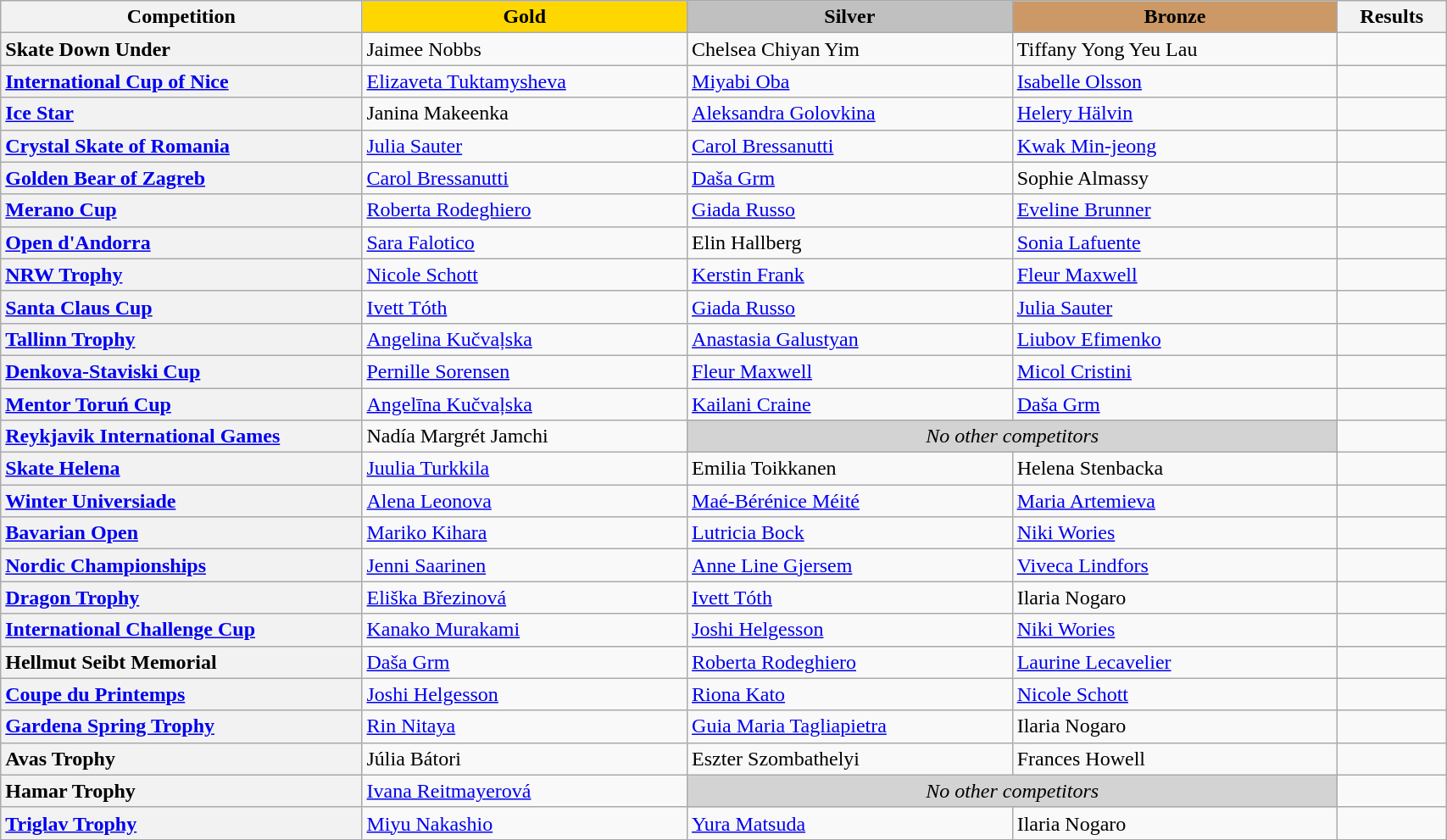<table class="wikitable unsortable" style="text-align:left; width:90%;">
<tr>
<th scope="col" style="text-align:center; width:25%">Competition</th>
<td scope="col" style="text-align:center; width:22.5%; background:gold"><strong>Gold</strong></td>
<td scope="col" style="text-align:center; width:22.5%; background:silver"><strong>Silver</strong></td>
<td scope="col" style="text-align:center; width:22.5%; background:#c96"><strong>Bronze</strong></td>
<th scope="col" style="text-align:center; width:7.5%">Results</th>
</tr>
<tr>
<th scope="row" style="text-align:left"> Skate Down Under</th>
<td> Jaimee Nobbs</td>
<td> Chelsea Chiyan Yim</td>
<td> Tiffany Yong Yeu Lau</td>
<td></td>
</tr>
<tr>
<th scope="row" style="text-align:left"> <a href='#'>International Cup of Nice</a></th>
<td> <a href='#'>Elizaveta Tuktamysheva</a></td>
<td> <a href='#'>Miyabi Oba</a></td>
<td> <a href='#'>Isabelle Olsson</a></td>
<td></td>
</tr>
<tr>
<th scope="row" style="text-align:left"> <a href='#'>Ice Star</a></th>
<td> Janina Makeenka</td>
<td> <a href='#'>Aleksandra Golovkina</a></td>
<td> <a href='#'>Helery Hälvin</a></td>
<td></td>
</tr>
<tr>
<th scope="row" style="text-align:left"> <a href='#'>Crystal Skate of Romania</a></th>
<td> <a href='#'>Julia Sauter</a></td>
<td> <a href='#'>Carol Bressanutti</a></td>
<td> <a href='#'>Kwak Min-jeong</a></td>
<td></td>
</tr>
<tr>
<th scope="row" style="text-align:left"> <a href='#'>Golden Bear of Zagreb</a></th>
<td> <a href='#'>Carol Bressanutti</a></td>
<td> <a href='#'>Daša Grm</a></td>
<td> Sophie Almassy</td>
<td></td>
</tr>
<tr>
<th scope="row" style="text-align:left"> <a href='#'>Merano Cup</a></th>
<td> <a href='#'>Roberta Rodeghiero</a></td>
<td> <a href='#'>Giada Russo</a></td>
<td> <a href='#'>Eveline Brunner</a></td>
<td></td>
</tr>
<tr>
<th scope="row" style="text-align:left"> <a href='#'>Open d'Andorra</a></th>
<td> <a href='#'>Sara Falotico</a></td>
<td> Elin Hallberg</td>
<td> <a href='#'>Sonia Lafuente</a></td>
<td></td>
</tr>
<tr>
<th scope="row" style="text-align:left"> <a href='#'>NRW Trophy</a></th>
<td> <a href='#'>Nicole Schott</a></td>
<td> <a href='#'>Kerstin Frank</a></td>
<td> <a href='#'>Fleur Maxwell</a></td>
<td></td>
</tr>
<tr>
<th scope="row" style="text-align:left"> <a href='#'>Santa Claus Cup</a></th>
<td> <a href='#'>Ivett Tóth</a></td>
<td> <a href='#'>Giada Russo</a></td>
<td> <a href='#'>Julia Sauter</a></td>
<td></td>
</tr>
<tr>
<th scope="row" style="text-align:left"> <a href='#'>Tallinn Trophy</a></th>
<td> <a href='#'>Angelina Kučvaļska</a></td>
<td> <a href='#'>Anastasia Galustyan</a></td>
<td> <a href='#'>Liubov Efimenko</a></td>
<td></td>
</tr>
<tr>
<th scope="row" style="text-align:left"> <a href='#'>Denkova-Staviski Cup</a></th>
<td> <a href='#'>Pernille Sorensen</a></td>
<td> <a href='#'>Fleur Maxwell</a></td>
<td> <a href='#'>Micol Cristini</a></td>
<td></td>
</tr>
<tr>
<th scope="row" style="text-align:left"> <a href='#'>Mentor Toruń Cup</a></th>
<td> <a href='#'>Angelīna Kučvaļska</a></td>
<td> <a href='#'>Kailani Craine</a></td>
<td> <a href='#'>Daša Grm</a></td>
<td></td>
</tr>
<tr>
<th scope="row" style="text-align:left"> <a href='#'>Reykjavik International Games</a></th>
<td> Nadía Margrét Jamchi</td>
<td colspan="2" align="center" bgcolor="lightgray"><em>No other competitors</em></td>
<td></td>
</tr>
<tr>
<th scope="row" style="text-align:left"> <a href='#'>Skate Helena</a></th>
<td> <a href='#'>Juulia Turkkila</a></td>
<td> Emilia Toikkanen</td>
<td> Helena Stenbacka</td>
<td></td>
</tr>
<tr>
<th scope="row" style="text-align:left"> <a href='#'>Winter Universiade</a></th>
<td> <a href='#'>Alena Leonova</a></td>
<td> <a href='#'>Maé-Bérénice Méité</a></td>
<td> <a href='#'>Maria Artemieva</a></td>
<td></td>
</tr>
<tr>
<th scope="row" style="text-align:left"> <a href='#'>Bavarian Open</a></th>
<td> <a href='#'>Mariko Kihara</a></td>
<td> <a href='#'>Lutricia Bock</a></td>
<td> <a href='#'>Niki Wories</a></td>
<td></td>
</tr>
<tr>
<th scope="row" style="text-align:left"> <a href='#'>Nordic Championships</a></th>
<td> <a href='#'>Jenni Saarinen</a></td>
<td> <a href='#'>Anne Line Gjersem</a></td>
<td> <a href='#'>Viveca Lindfors</a></td>
<td></td>
</tr>
<tr>
<th scope="row" style="text-align:left"> <a href='#'>Dragon Trophy</a></th>
<td> <a href='#'>Eliška Březinová</a></td>
<td> <a href='#'>Ivett Tóth</a></td>
<td> Ilaria Nogaro</td>
<td></td>
</tr>
<tr>
<th scope="row" style="text-align:left"> <a href='#'>International Challenge Cup</a></th>
<td> <a href='#'>Kanako Murakami</a></td>
<td> <a href='#'>Joshi Helgesson</a></td>
<td> <a href='#'>Niki Wories</a></td>
<td></td>
</tr>
<tr>
<th scope="row" style="text-align:left"> Hellmut Seibt Memorial</th>
<td> <a href='#'>Daša Grm</a></td>
<td> <a href='#'>Roberta Rodeghiero</a></td>
<td> <a href='#'>Laurine Lecavelier</a></td>
<td></td>
</tr>
<tr>
<th scope="row" style="text-align:left"> <a href='#'>Coupe du Printemps</a></th>
<td> <a href='#'>Joshi Helgesson</a></td>
<td> <a href='#'>Riona Kato</a></td>
<td> <a href='#'>Nicole Schott</a></td>
<td></td>
</tr>
<tr>
<th scope="row" style="text-align:left"> <a href='#'>Gardena Spring Trophy</a></th>
<td> <a href='#'>Rin Nitaya</a></td>
<td> <a href='#'>Guia Maria Tagliapietra</a></td>
<td> Ilaria Nogaro</td>
<td></td>
</tr>
<tr>
<th scope="row" style="text-align:left"> Avas Trophy</th>
<td> Júlia Bátori</td>
<td> Eszter Szombathelyi</td>
<td> Frances Howell</td>
<td></td>
</tr>
<tr>
<th scope="row" style="text-align:left"> Hamar Trophy</th>
<td> <a href='#'>Ivana Reitmayerová</a></td>
<td colspan="2" align=center bgcolor="lightgray"><em>No other competitors</em></td>
<td></td>
</tr>
<tr>
<th scope="row" style="text-align:left"> <a href='#'>Triglav Trophy</a></th>
<td> <a href='#'>Miyu Nakashio</a></td>
<td> <a href='#'>Yura Matsuda</a></td>
<td> Ilaria Nogaro</td>
<td></td>
</tr>
</table>
